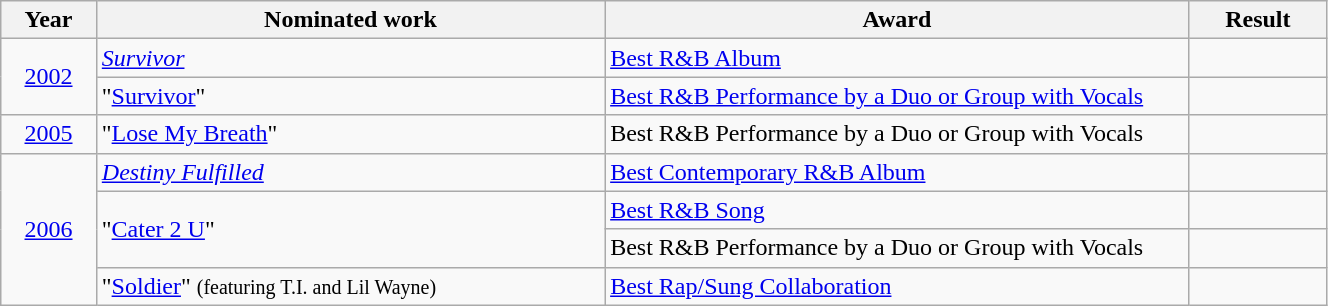<table class="wikitable" style="width:70%;">
<tr>
<th style="width:3%;">Year</th>
<th style="width:20%;">Nominated work</th>
<th style="width:23%;">Award</th>
<th style="width:5%;">Result</th>
</tr>
<tr>
<td align="center" rowspan="2"><a href='#'>2002</a></td>
<td><em><a href='#'>Survivor</a></em></td>
<td><a href='#'>Best R&B Album</a></td>
<td></td>
</tr>
<tr>
<td>"<a href='#'>Survivor</a>"</td>
<td><a href='#'>Best R&B Performance by a Duo or Group with Vocals</a></td>
<td></td>
</tr>
<tr>
<td align="center"><a href='#'>2005</a></td>
<td>"<a href='#'>Lose My Breath</a>"</td>
<td>Best R&B Performance by a Duo or Group with Vocals</td>
<td></td>
</tr>
<tr>
<td align="center" rowspan="4"><a href='#'>2006</a></td>
<td><em><a href='#'>Destiny Fulfilled</a></em></td>
<td><a href='#'>Best Contemporary R&B Album</a></td>
<td></td>
</tr>
<tr>
<td rowspan="2">"<a href='#'>Cater 2 U</a>"</td>
<td><a href='#'>Best R&B Song</a></td>
<td></td>
</tr>
<tr>
<td>Best R&B Performance by a Duo or Group with Vocals</td>
<td></td>
</tr>
<tr>
<td>"<a href='#'>Soldier</a>" <small>(featuring T.I. and Lil Wayne)</small></td>
<td><a href='#'>Best Rap/Sung Collaboration</a></td>
<td></td>
</tr>
</table>
